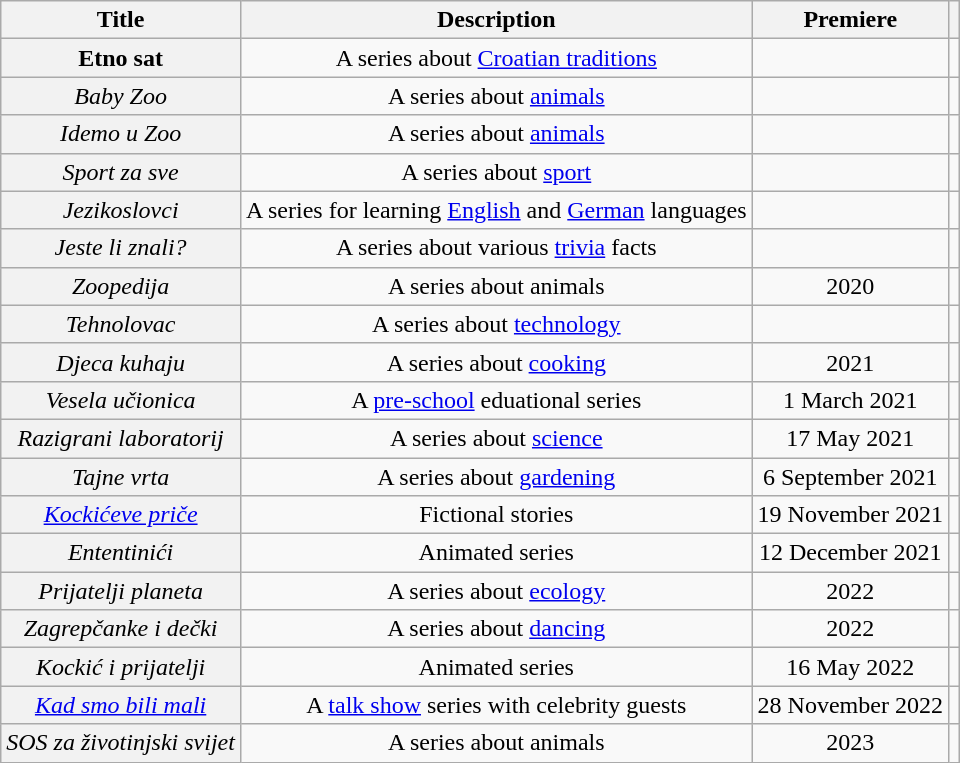<table class="wikitable sortable" style="text-align:center; line-height:18px; width:%;">
<tr>
<th scope="col">Title</th>
<th scope="col">Description</th>
<th scope="col">Premiere</th>
<th></th>
</tr>
<tr>
<th>Etno sat</th>
<td>A series about <a href='#'>Croatian traditions</a></td>
<td></td>
<td></td>
</tr>
<tr>
<th style="font-weight:normal"><em>Baby Zoo</em></th>
<td>A series about <a href='#'>animals</a></td>
<td></td>
<td></td>
</tr>
<tr>
<th style="font-weight:normal"><em>Idemo u Zoo</em></th>
<td>A series about <a href='#'>animals</a></td>
<td></td>
<td></td>
</tr>
<tr>
<th style="font-weight:normal"><em>Sport za sve</em></th>
<td>A series about <a href='#'>sport</a></td>
<td></td>
<td></td>
</tr>
<tr>
<th style="font-weight:normal"><em>Jezikoslovci</em></th>
<td>A series for learning <a href='#'>English</a> and <a href='#'>German</a> languages</td>
<td></td>
<td></td>
</tr>
<tr>
<th style="font-weight:normal"><em>Jeste li znali?</em></th>
<td>A series about various <a href='#'>trivia</a> facts</td>
<td></td>
<td></td>
</tr>
<tr>
<th style="font-weight:normal"><em>Zoopedija</em></th>
<td>A series about animals</td>
<td>2020</td>
<td></td>
</tr>
<tr>
<th style="font-weight:normal"><em>Tehnolovac</em></th>
<td>A series about <a href='#'>technology</a></td>
<td></td>
<td></td>
</tr>
<tr>
<th style="font-weight:normal"><em>Djeca kuhaju</em></th>
<td>A series about <a href='#'>cooking</a></td>
<td>2021</td>
<td></td>
</tr>
<tr>
<th style="font-weight:normal"><em>Vesela učionica</em></th>
<td>A <a href='#'>pre-school</a> eduational series</td>
<td>1 March 2021</td>
<td></td>
</tr>
<tr>
<th style="font-weight:normal"><em>Razigrani laboratorij</em></th>
<td>A series about <a href='#'>science</a></td>
<td>17 May 2021</td>
<td></td>
</tr>
<tr>
<th style="font-weight:normal"><em>Tajne vrta</em></th>
<td>A series about <a href='#'>gardening</a></td>
<td>6 September 2021</td>
<td></td>
</tr>
<tr>
<th style="font-weight:normal"><em><a href='#'>Kockićeve priče</a></em></th>
<td>Fictional stories</td>
<td>19 November 2021</td>
<td></td>
</tr>
<tr>
<th style="font-weight:normal"><em>Ententinići</em></th>
<td>Animated series</td>
<td>12 December 2021</td>
</tr>
<tr>
<th style="font-weight:normal"><em>Prijatelji planeta</em></th>
<td>A series about <a href='#'>ecology</a></td>
<td>2022</td>
<td></td>
</tr>
<tr>
<th style="font-weight:normal"><em>Zagrepčanke i dečki</em></th>
<td>A series about <a href='#'>dancing</a></td>
<td>2022</td>
<td></td>
</tr>
<tr>
<th style="font-weight:normal"><em>Kockić i prijatelji</em></th>
<td>Animated series</td>
<td>16 May 2022</td>
<td></td>
</tr>
<tr>
<th style="font-weight:normal"><em><a href='#'>Kad smo bili mali</a></em></th>
<td>A <a href='#'>talk show</a> series with celebrity guests</td>
<td>28 November 2022</td>
<td></td>
</tr>
<tr>
<th style="font-weight:normal"><em>SOS za životinjski svijet</em></th>
<td>A series about animals</td>
<td>2023</td>
<td></td>
</tr>
</table>
